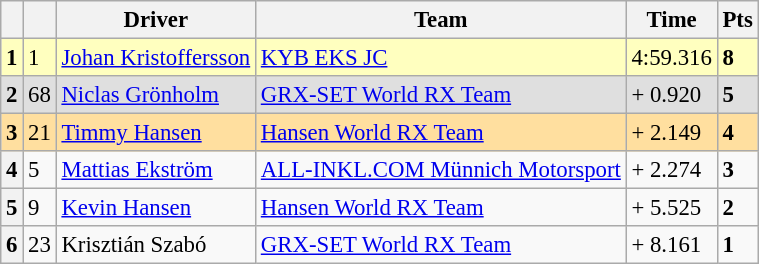<table class="wikitable" style="font-size:95%">
<tr>
<th></th>
<th></th>
<th>Driver</th>
<th>Team</th>
<th>Time</th>
<th>Pts</th>
</tr>
<tr>
<th style="background:#ffffbf;">1</th>
<td style="background:#ffffbf;">1</td>
<td style="background:#ffffbf;"> <a href='#'>Johan Kristoffersson</a></td>
<td style="background:#ffffbf;"><a href='#'>KYB EKS JC</a></td>
<td style="background:#ffffbf;">4:59.316</td>
<td style="background:#ffffbf;"><strong>8</strong></td>
</tr>
<tr>
<th style="background:#dfdfdf;">2</th>
<td style="background:#dfdfdf;">68</td>
<td style="background:#dfdfdf;"> <a href='#'>Niclas Grönholm</a></td>
<td style="background:#dfdfdf;"><a href='#'>GRX-SET World RX Team</a></td>
<td style="background:#dfdfdf;">+ 0.920</td>
<td style="background:#dfdfdf;"><strong>5</strong></td>
</tr>
<tr>
<th style="background:#ffdf9f;">3</th>
<td style="background:#ffdf9f;">21</td>
<td style="background:#ffdf9f;"> <a href='#'>Timmy Hansen</a></td>
<td style="background:#ffdf9f;"><a href='#'>Hansen World RX Team</a></td>
<td style="background:#ffdf9f;">+ 2.149</td>
<td style="background:#ffdf9f;"><strong>4</strong></td>
</tr>
<tr>
<th>4</th>
<td>5</td>
<td> <a href='#'>Mattias Ekström</a></td>
<td><a href='#'>ALL-INKL.COM Münnich Motorsport</a></td>
<td>+ 2.274</td>
<td><strong>3</strong></td>
</tr>
<tr>
<th>5</th>
<td>9</td>
<td> <a href='#'>Kevin Hansen</a></td>
<td><a href='#'>Hansen World RX Team</a></td>
<td>+ 5.525</td>
<td><strong>2</strong></td>
</tr>
<tr>
<th>6</th>
<td>23</td>
<td> Krisztián Szabó</td>
<td><a href='#'>GRX-SET World RX Team</a></td>
<td>+ 8.161</td>
<td><strong>1</strong></td>
</tr>
</table>
